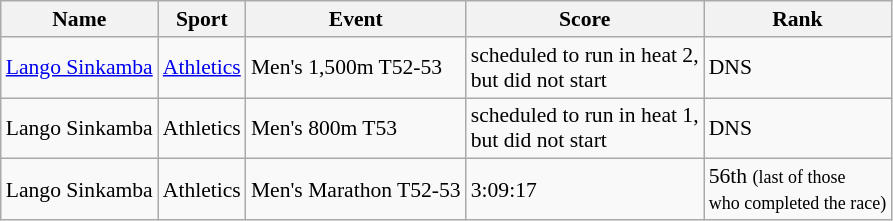<table class="wikitable sortable" style="font-size:90%">
<tr>
<th>Name</th>
<th>Sport</th>
<th>Event</th>
<th>Score</th>
<th>Rank</th>
</tr>
<tr>
<td><a href='#'>Lango Sinkamba</a></td>
<td><a href='#'>Athletics</a></td>
<td>Men's 1,500m T52-53</td>
<td>scheduled to run in heat 2,<br> but did not start</td>
<td>DNS</td>
</tr>
<tr>
<td>Lango Sinkamba</td>
<td>Athletics</td>
<td>Men's 800m T53</td>
<td>scheduled to run in heat 1,<br> but did not start</td>
<td>DNS</td>
</tr>
<tr>
<td>Lango Sinkamba</td>
<td>Athletics</td>
<td>Men's Marathon T52-53</td>
<td>3:09:17</td>
<td>56th <small>(last of those<br> who completed the race)</small></td>
</tr>
</table>
